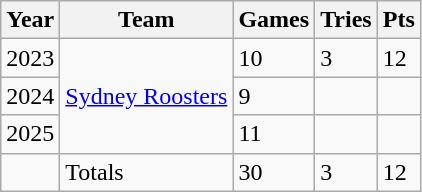<table class="wikitable">
<tr>
<th>Year</th>
<th>Team</th>
<th>Games</th>
<th>Tries</th>
<th>Pts</th>
</tr>
<tr>
<td>2023</td>
<td rowspan="3"> <a href='#'>Sydney Roosters</a></td>
<td>10</td>
<td>3</td>
<td>12</td>
</tr>
<tr>
<td>2024</td>
<td>9</td>
<td></td>
<td></td>
</tr>
<tr>
<td>2025</td>
<td>11</td>
<td></td>
<td></td>
</tr>
<tr>
<td></td>
<td>Totals</td>
<td>30</td>
<td>3</td>
<td>12</td>
</tr>
</table>
